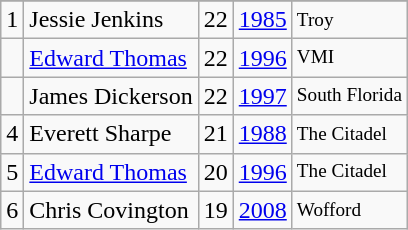<table class="wikitable">
<tr>
</tr>
<tr>
<td>1</td>
<td>Jessie Jenkins</td>
<td>22</td>
<td><a href='#'>1985</a></td>
<td style="font-size:80%;">Troy</td>
</tr>
<tr>
<td></td>
<td><a href='#'>Edward Thomas</a></td>
<td>22</td>
<td><a href='#'>1996</a></td>
<td style="font-size:80%;">VMI</td>
</tr>
<tr>
<td></td>
<td>James Dickerson</td>
<td>22</td>
<td><a href='#'>1997</a></td>
<td style="font-size:80%;">South Florida</td>
</tr>
<tr>
<td>4</td>
<td>Everett Sharpe</td>
<td>21</td>
<td><a href='#'>1988</a></td>
<td style="font-size:80%;">The Citadel</td>
</tr>
<tr>
<td>5</td>
<td><a href='#'>Edward Thomas</a></td>
<td>20</td>
<td><a href='#'>1996</a></td>
<td style="font-size:80%;">The Citadel</td>
</tr>
<tr>
<td>6</td>
<td>Chris Covington</td>
<td>19</td>
<td><a href='#'>2008</a></td>
<td style="font-size:80%;">Wofford</td>
</tr>
</table>
